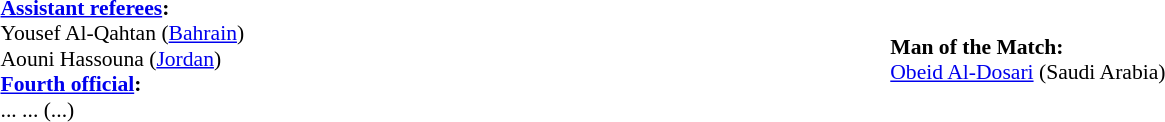<table width=100% style="font-size: 90%">
<tr>
<td><br><strong><a href='#'>Assistant referees</a>:</strong>
<br>Yousef Al-Qahtan (<a href='#'>Bahrain</a>)
<br>Aouni Hassouna (<a href='#'>Jordan</a>)
<br><strong><a href='#'>Fourth official</a>:</strong>
<br>... ... (...)</td>
<td><br><strong>Man of the Match:</strong>
<br><a href='#'>Obeid Al-Dosari</a> (Saudi Arabia)</td>
</tr>
</table>
